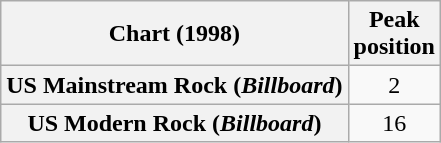<table class="wikitable sortable plainrowheaders">
<tr>
<th>Chart (1998)</th>
<th>Peak<br>position</th>
</tr>
<tr>
<th scope="row">US Mainstream Rock (<em>Billboard</em>)</th>
<td style="text-align:center;">2</td>
</tr>
<tr>
<th scope="row">US Modern Rock (<em>Billboard</em>)</th>
<td style="text-align:center;">16</td>
</tr>
</table>
